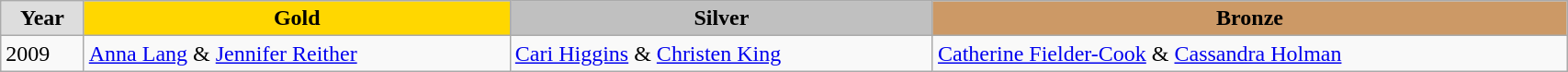<table class="wikitable" style="width: 90%; text-align:left;">
<tr>
<td style="background:#DDDDDD; font-weight:bold; text-align:center;">Year</td>
<td style="background:gold; font-weight:bold; text-align:center;">Gold</td>
<td style="background:silver; font-weight:bold; text-align:center;">Silver</td>
<td style="background:#cc9966; font-weight:bold; text-align:center;">Bronze</td>
</tr>
<tr>
<td>2009</td>
<td><a href='#'>Anna Lang</a> & <a href='#'>Jennifer Reither</a></td>
<td><a href='#'>Cari Higgins</a> & <a href='#'>Christen King</a></td>
<td><a href='#'>Catherine Fielder-Cook</a> & <a href='#'>Cassandra Holman</a></td>
</tr>
</table>
